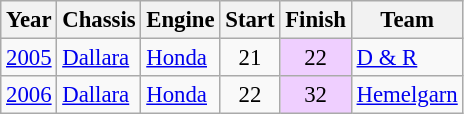<table class="wikitable" style="font-size: 95%;">
<tr>
<th>Year</th>
<th>Chassis</th>
<th>Engine</th>
<th>Start</th>
<th>Finish</th>
<th>Team</th>
</tr>
<tr>
<td><a href='#'>2005</a></td>
<td><a href='#'>Dallara</a></td>
<td><a href='#'>Honda</a></td>
<td align=center>21</td>
<td align=center style="background:#EFCFFF;">22</td>
<td><a href='#'>D & R</a></td>
</tr>
<tr>
<td><a href='#'>2006</a></td>
<td><a href='#'>Dallara</a></td>
<td><a href='#'>Honda</a></td>
<td align=center>22</td>
<td align=center style="background:#EFCFFF;">32</td>
<td><a href='#'>Hemelgarn</a></td>
</tr>
</table>
